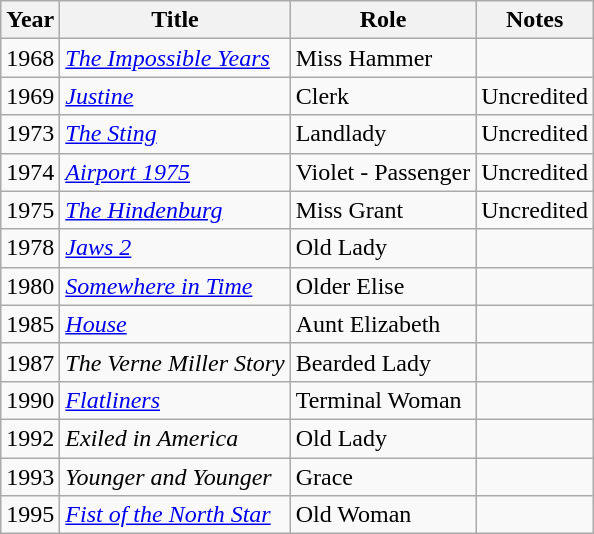<table class="wikitable">
<tr>
<th>Year</th>
<th>Title</th>
<th>Role</th>
<th>Notes</th>
</tr>
<tr>
<td>1968</td>
<td><em><a href='#'>The Impossible Years</a></em></td>
<td>Miss Hammer</td>
<td></td>
</tr>
<tr>
<td>1969</td>
<td><em><a href='#'>Justine</a></em></td>
<td>Clerk</td>
<td>Uncredited</td>
</tr>
<tr>
<td>1973</td>
<td><em><a href='#'>The Sting</a></em></td>
<td>Landlady</td>
<td>Uncredited</td>
</tr>
<tr>
<td>1974</td>
<td><em><a href='#'>Airport 1975</a></em></td>
<td>Violet - Passenger</td>
<td>Uncredited</td>
</tr>
<tr>
<td>1975</td>
<td><em><a href='#'>The Hindenburg</a></em></td>
<td>Miss Grant</td>
<td>Uncredited</td>
</tr>
<tr>
<td>1978</td>
<td><em><a href='#'>Jaws 2</a></em></td>
<td>Old Lady</td>
<td></td>
</tr>
<tr>
<td>1980</td>
<td><em><a href='#'>Somewhere in Time</a></em></td>
<td>Older Elise</td>
<td></td>
</tr>
<tr>
<td>1985</td>
<td><em><a href='#'>House</a></em></td>
<td>Aunt Elizabeth</td>
<td></td>
</tr>
<tr>
<td>1987</td>
<td><em>The Verne Miller Story</em></td>
<td>Bearded Lady</td>
<td></td>
</tr>
<tr>
<td>1990</td>
<td><em><a href='#'>Flatliners</a></em></td>
<td>Terminal Woman</td>
<td></td>
</tr>
<tr>
<td>1992</td>
<td><em>Exiled in America</em></td>
<td>Old Lady</td>
<td></td>
</tr>
<tr>
<td>1993</td>
<td><em>Younger and Younger</em></td>
<td>Grace</td>
<td></td>
</tr>
<tr>
<td>1995</td>
<td><em><a href='#'>Fist of the North Star</a></em></td>
<td>Old Woman</td>
<td></td>
</tr>
</table>
